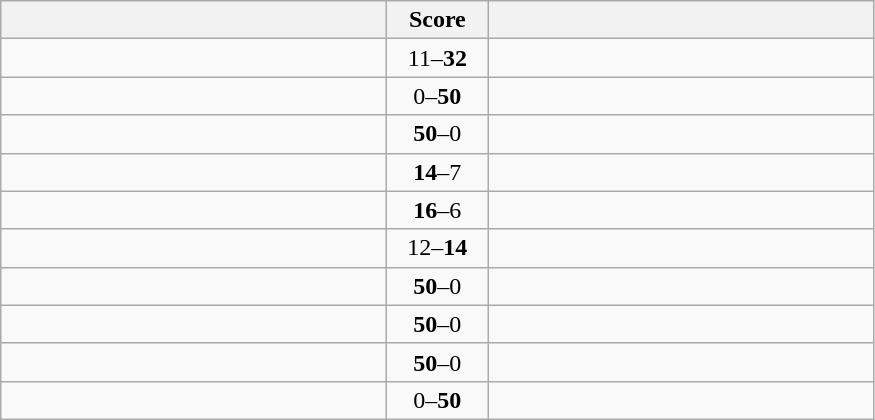<table class="wikitable" style="text-align: center;">
<tr>
<th width=250></th>
<th width=60>Score</th>
<th width=250></th>
</tr>
<tr>
<td align=left></td>
<td>11–<strong>32</strong></td>
<td align=left><strong></strong></td>
</tr>
<tr>
<td align=left></td>
<td>0–<strong>50</strong></td>
<td align=left><strong></strong></td>
</tr>
<tr>
<td align=left><strong></strong></td>
<td><strong>50</strong>–0</td>
<td align=left></td>
</tr>
<tr>
<td align=left><strong></strong></td>
<td><strong>14</strong>–7</td>
<td align=left></td>
</tr>
<tr>
<td align=left><strong></strong></td>
<td><strong>16</strong>–6</td>
<td align=left></td>
</tr>
<tr>
<td align=left></td>
<td>12–<strong>14</strong></td>
<td align=left><strong></strong></td>
</tr>
<tr>
<td align=left><strong></strong></td>
<td><strong>50</strong>–0</td>
<td align=left></td>
</tr>
<tr>
<td align=left><strong></strong></td>
<td><strong>50</strong>–0</td>
<td align=left></td>
</tr>
<tr>
<td align=left><strong></strong></td>
<td><strong>50</strong>–0</td>
<td align=left></td>
</tr>
<tr>
<td align=left></td>
<td>0–<strong>50</strong></td>
<td align=left><strong></strong></td>
</tr>
</table>
